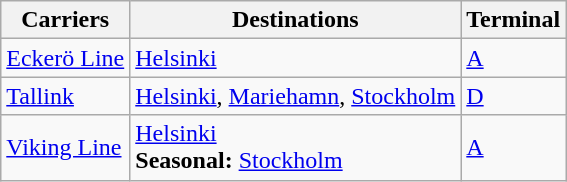<table class="wikitable">
<tr>
<th>Carriers</th>
<th>Destinations</th>
<th>Terminal</th>
</tr>
<tr>
<td><a href='#'>Eckerö Line</a></td>
<td><a href='#'>Helsinki</a></td>
<td><a href='#'>A</a></td>
</tr>
<tr>
<td><a href='#'>Tallink</a></td>
<td><a href='#'>Helsinki</a>, <a href='#'>Mariehamn</a>, <a href='#'>Stockholm</a></td>
<td><a href='#'>D</a></td>
</tr>
<tr>
<td><a href='#'>Viking Line</a></td>
<td><a href='#'>Helsinki</a><br><strong>Seasonal:</strong> <a href='#'>Stockholm</a></td>
<td><a href='#'>A</a></td>
</tr>
</table>
